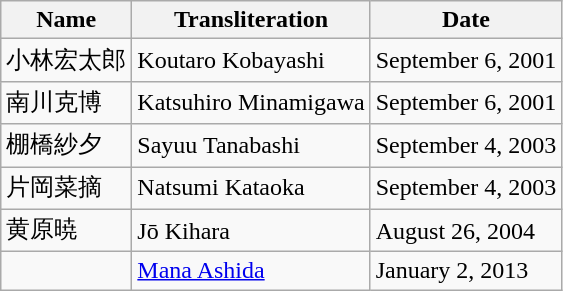<table class="wikitable" border="1">
<tr>
<th>Name</th>
<th>Transliteration</th>
<th>Date</th>
</tr>
<tr>
<td>小林宏太郎</td>
<td>Koutaro Kobayashi</td>
<td>September 6, 2001</td>
</tr>
<tr>
<td>南川克博</td>
<td>Katsuhiro Minamigawa</td>
<td>September 6, 2001</td>
</tr>
<tr>
<td>棚橋紗夕</td>
<td>Sayuu Tanabashi</td>
<td>September 4, 2003</td>
</tr>
<tr>
<td>片岡菜摘</td>
<td>Natsumi Kataoka</td>
<td>September 4, 2003</td>
</tr>
<tr>
<td>黄原暁</td>
<td>Jō Kihara</td>
<td>August 26, 2004</td>
</tr>
<tr>
<td></td>
<td><a href='#'>Mana Ashida</a></td>
<td>January 2, 2013</td>
</tr>
</table>
